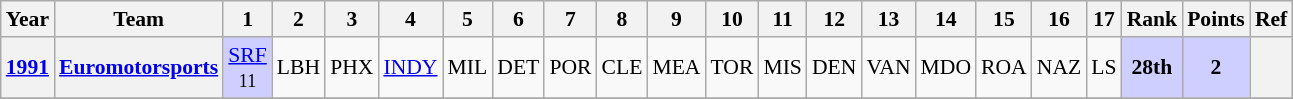<table class="wikitable" style="text-align:center; font-size:90%">
<tr>
<th>Year</th>
<th>Team</th>
<th>1</th>
<th>2</th>
<th>3</th>
<th>4</th>
<th>5</th>
<th>6</th>
<th>7</th>
<th>8</th>
<th>9</th>
<th>10</th>
<th>11</th>
<th>12</th>
<th>13</th>
<th>14</th>
<th>15</th>
<th>16</th>
<th>17</th>
<th>Rank</th>
<th>Points</th>
<th>Ref</th>
</tr>
<tr>
<th><a href='#'>1991</a></th>
<th><a href='#'>Euromotorsports</a></th>
<td style="background:#CFCFFF;"><a href='#'>SRF</a><br><small>11</small></td>
<td>LBH</td>
<td>PHX</td>
<td><a href='#'>INDY</a><br><small></small></td>
<td>MIL</td>
<td>DET</td>
<td>POR</td>
<td>CLE</td>
<td>MEA</td>
<td>TOR</td>
<td>MIS</td>
<td>DEN</td>
<td>VAN</td>
<td>MDO</td>
<td>ROA</td>
<td>NAZ</td>
<td>LS</td>
<th style="background:#CFCFFF;"><strong>28th</strong></th>
<th style="background:#CFCFFF;"><strong>2</strong></th>
<th></th>
</tr>
<tr>
</tr>
</table>
